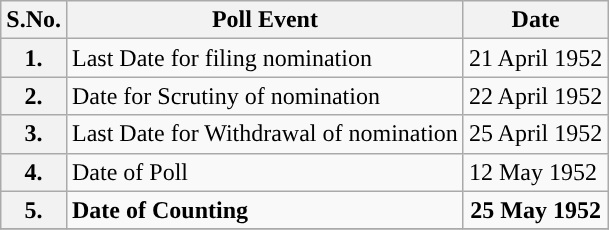<table class="wikitable sortable">
<tr>
<th>S.No.</th>
<th>Poll Event</th>
<th>Date</th>
</tr>
<tr>
<th>1.</th>
<td>Last Date for filing nomination</td>
<td>21 April 1952</td>
</tr>
<tr>
<th>2.</th>
<td>Date for Scrutiny of nomination</td>
<td>22 April 1952</td>
</tr>
<tr>
<th>3.</th>
<td>Last Date for Withdrawal of nomination</td>
<td>25 April 1952</td>
</tr>
<tr>
<th>4.</th>
<td>Date of Poll</td>
<td>12 May 1952</td>
</tr>
<tr>
<th>5.</th>
<td><strong>Date of Counting</strong></td>
<td colspan="2" style="text-align:center"><strong>25 May 1952</strong></td>
</tr>
<tr>
</tr>
</table>
